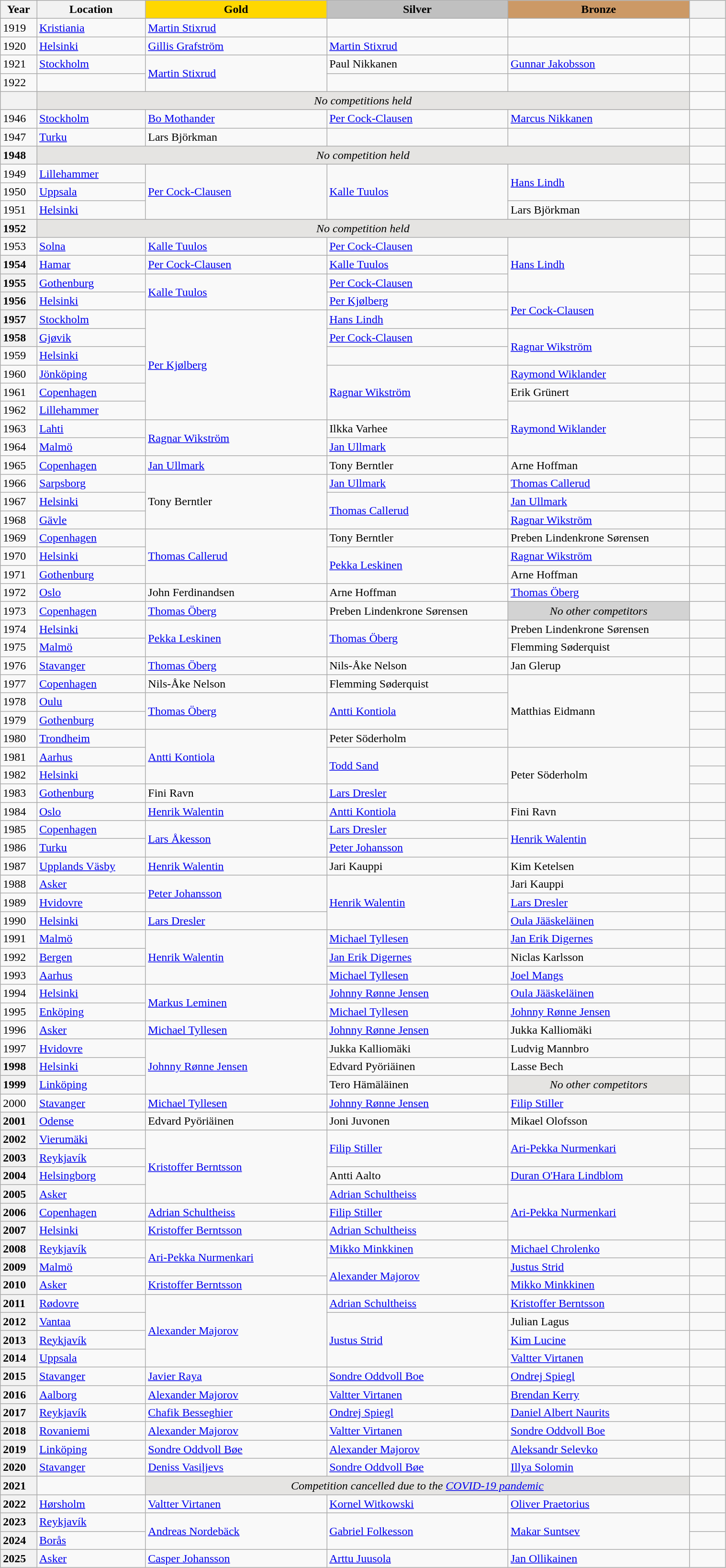<table class="wikitable unsortable" style="text-align:left; width:80%">
<tr>
<th scope="col" style="text-align:center; width:5%">Year</th>
<th scope="col" style="text-align:center; width:15%">Location</th>
<th scope="col" style="text-align:center; width:25%; background:gold">Gold</th>
<th scope="col" style="text-align:center; width:25%; background:silver">Silver</th>
<th scope="col" style="text-align:center; width:25%; background:#c96">Bronze</th>
<th scope="col" style="text-align:center; width:5%"></th>
</tr>
<tr>
<td>1919</td>
<td> <a href='#'>Kristiania</a></td>
<td> <a href='#'>Martin Stixrud</a></td>
<td></td>
<td></td>
<td></td>
</tr>
<tr>
<td>1920</td>
<td> <a href='#'>Helsinki</a></td>
<td> <a href='#'>Gillis Grafström</a></td>
<td> <a href='#'>Martin Stixrud</a></td>
<td></td>
<td></td>
</tr>
<tr>
<td>1921</td>
<td> <a href='#'>Stockholm</a></td>
<td rowspan="2"> <a href='#'>Martin Stixrud</a></td>
<td> Paul Nikkanen</td>
<td> <a href='#'>Gunnar Jakobsson</a></td>
<td></td>
</tr>
<tr>
<td>1922</td>
<td></td>
<td></td>
<td></td>
<td></td>
</tr>
<tr>
<th scope="row" style="text-align:left"></th>
<td colspan="4" bgcolor="e5e4e2" align="center"><em>No competitions held</em></td>
<td></td>
</tr>
<tr>
<td>1946</td>
<td> <a href='#'>Stockholm</a></td>
<td> <a href='#'>Bo Mothander</a></td>
<td> <a href='#'>Per Cock-Clausen</a></td>
<td> <a href='#'>Marcus Nikkanen</a></td>
<td></td>
</tr>
<tr>
<td>1947</td>
<td> <a href='#'>Turku</a></td>
<td> Lars Björkman</td>
<td></td>
<td></td>
<td></td>
</tr>
<tr>
<th scope="row" style="text-align:left">1948</th>
<td colspan="4" bgcolor="e5e4e2" align="center"><em>No competition held</em></td>
<td></td>
</tr>
<tr>
<td>1949</td>
<td> <a href='#'>Lillehammer</a></td>
<td rowspan="3"> <a href='#'>Per Cock-Clausen</a></td>
<td rowspan="3"> <a href='#'>Kalle Tuulos</a></td>
<td rowspan="2"> <a href='#'>Hans Lindh</a></td>
<td></td>
</tr>
<tr>
<td>1950</td>
<td> <a href='#'>Uppsala</a></td>
<td></td>
</tr>
<tr>
<td>1951</td>
<td> <a href='#'>Helsinki</a></td>
<td> Lars Björkman</td>
<td></td>
</tr>
<tr>
<th scope="row" style="text-align:left">1952</th>
<td colspan="4" bgcolor="e5e4e2" align="center"><em>No competition held</em></td>
<td></td>
</tr>
<tr>
<td>1953</td>
<td> <a href='#'>Solna</a></td>
<td> <a href='#'>Kalle Tuulos</a></td>
<td> <a href='#'>Per Cock-Clausen</a></td>
<td rowspan="3"> <a href='#'>Hans Lindh</a></td>
<td></td>
</tr>
<tr>
<th scope="row" style="text-align:left">1954</th>
<td> <a href='#'>Hamar</a></td>
<td> <a href='#'>Per Cock-Clausen</a></td>
<td> <a href='#'>Kalle Tuulos</a></td>
<td></td>
</tr>
<tr>
<th scope="row" style="text-align:left">1955</th>
<td> <a href='#'>Gothenburg</a></td>
<td rowspan="2"> <a href='#'>Kalle Tuulos</a></td>
<td> <a href='#'>Per Cock-Clausen</a></td>
<td></td>
</tr>
<tr>
<th scope="row" style="text-align:left">1956</th>
<td> <a href='#'>Helsinki</a></td>
<td> <a href='#'>Per Kjølberg</a></td>
<td rowspan="2"> <a href='#'>Per Cock-Clausen</a></td>
<td></td>
</tr>
<tr>
<th scope="row" style="text-align:left">1957</th>
<td> <a href='#'>Stockholm</a></td>
<td rowspan="6"> <a href='#'>Per Kjølberg</a></td>
<td> <a href='#'>Hans Lindh</a></td>
<td></td>
</tr>
<tr>
<th scope="row" style="text-align:left">1958</th>
<td> <a href='#'>Gjøvik</a></td>
<td> <a href='#'>Per Cock-Clausen</a></td>
<td rowspan="2"> <a href='#'>Ragnar Wikström</a></td>
<td></td>
</tr>
<tr>
<td>1959</td>
<td> <a href='#'>Helsinki</a></td>
<td></td>
<td></td>
</tr>
<tr>
<td>1960</td>
<td> <a href='#'>Jönköping</a></td>
<td rowspan="3"> <a href='#'>Ragnar Wikström</a></td>
<td> <a href='#'>Raymond Wiklander</a></td>
<td></td>
</tr>
<tr>
<td>1961</td>
<td> <a href='#'>Copenhagen</a></td>
<td> Erik Grünert</td>
<td></td>
</tr>
<tr>
<td>1962</td>
<td> <a href='#'>Lillehammer</a></td>
<td rowspan="3"> <a href='#'>Raymond Wiklander</a></td>
<td></td>
</tr>
<tr>
<td>1963</td>
<td> <a href='#'>Lahti</a></td>
<td rowspan="2"> <a href='#'>Ragnar Wikström</a></td>
<td> Ilkka Varhee</td>
<td></td>
</tr>
<tr>
<td>1964</td>
<td> <a href='#'>Malmö</a></td>
<td> <a href='#'>Jan Ullmark</a></td>
<td></td>
</tr>
<tr>
<td>1965</td>
<td> <a href='#'>Copenhagen</a></td>
<td> <a href='#'>Jan Ullmark</a></td>
<td> Tony Berntler</td>
<td> Arne Hoffman</td>
<td></td>
</tr>
<tr>
<td>1966</td>
<td> <a href='#'>Sarpsborg</a></td>
<td rowspan="3"> Tony Berntler</td>
<td> <a href='#'>Jan Ullmark</a></td>
<td> <a href='#'>Thomas Callerud</a></td>
<td></td>
</tr>
<tr>
<td>1967</td>
<td> <a href='#'>Helsinki</a></td>
<td rowspan="2"> <a href='#'>Thomas Callerud</a></td>
<td> <a href='#'>Jan Ullmark</a></td>
<td></td>
</tr>
<tr>
<td>1968</td>
<td> <a href='#'>Gävle</a></td>
<td> <a href='#'>Ragnar Wikström</a></td>
<td></td>
</tr>
<tr>
<td>1969</td>
<td> <a href='#'>Copenhagen</a></td>
<td rowspan="3"> <a href='#'>Thomas Callerud</a></td>
<td> Tony Berntler</td>
<td> Preben Lindenkrone Sørensen</td>
<td></td>
</tr>
<tr>
<td>1970</td>
<td> <a href='#'>Helsinki</a></td>
<td rowspan="2"> <a href='#'>Pekka Leskinen</a></td>
<td> <a href='#'>Ragnar Wikström</a></td>
<td></td>
</tr>
<tr>
<td>1971</td>
<td> <a href='#'>Gothenburg</a></td>
<td> Arne Hoffman</td>
<td></td>
</tr>
<tr>
<td>1972</td>
<td> <a href='#'>Oslo</a></td>
<td> John Ferdinandsen</td>
<td> Arne Hoffman</td>
<td> <a href='#'>Thomas Öberg</a></td>
<td></td>
</tr>
<tr>
<td>1973</td>
<td> <a href='#'>Copenhagen</a></td>
<td> <a href='#'>Thomas Öberg</a></td>
<td> Preben Lindenkrone Sørensen</td>
<td align=center bgcolor="lightgray"><em>No other competitors</em></td>
<td></td>
</tr>
<tr>
<td>1974</td>
<td> <a href='#'>Helsinki</a></td>
<td rowspan="2"> <a href='#'>Pekka Leskinen</a></td>
<td rowspan="2"> <a href='#'>Thomas Öberg</a></td>
<td> Preben Lindenkrone Sørensen</td>
<td></td>
</tr>
<tr>
<td>1975</td>
<td> <a href='#'>Malmö</a></td>
<td> Flemming Søderquist</td>
<td></td>
</tr>
<tr>
<td>1976</td>
<td> <a href='#'>Stavanger</a></td>
<td> <a href='#'>Thomas Öberg</a></td>
<td> Nils-Åke Nelson</td>
<td> Jan Glerup</td>
<td></td>
</tr>
<tr>
<td>1977</td>
<td> <a href='#'>Copenhagen</a></td>
<td> Nils-Åke Nelson</td>
<td> Flemming Søderquist</td>
<td rowspan="4"> Matthias Eidmann</td>
<td></td>
</tr>
<tr>
<td>1978</td>
<td> <a href='#'>Oulu</a></td>
<td rowspan="2"> <a href='#'>Thomas Öberg</a></td>
<td rowspan="2"> <a href='#'>Antti Kontiola</a></td>
<td></td>
</tr>
<tr>
<td>1979</td>
<td> <a href='#'>Gothenburg</a></td>
<td></td>
</tr>
<tr>
<td>1980</td>
<td> <a href='#'>Trondheim</a></td>
<td rowspan="3"> <a href='#'>Antti Kontiola</a></td>
<td> Peter Söderholm</td>
<td></td>
</tr>
<tr>
<td>1981</td>
<td> <a href='#'>Aarhus</a></td>
<td rowspan="2"> <a href='#'>Todd Sand</a></td>
<td rowspan="3"> Peter Söderholm</td>
<td></td>
</tr>
<tr>
<td>1982</td>
<td> <a href='#'>Helsinki</a></td>
<td></td>
</tr>
<tr>
<td>1983</td>
<td> <a href='#'>Gothenburg</a></td>
<td> Fini Ravn</td>
<td> <a href='#'>Lars Dresler</a></td>
<td></td>
</tr>
<tr>
<td>1984</td>
<td> <a href='#'>Oslo</a></td>
<td> <a href='#'>Henrik Walentin</a></td>
<td> <a href='#'>Antti Kontiola</a></td>
<td> Fini Ravn</td>
<td></td>
</tr>
<tr>
<td>1985</td>
<td> <a href='#'>Copenhagen</a></td>
<td rowspan="2"> <a href='#'>Lars Åkesson</a></td>
<td> <a href='#'>Lars Dresler</a></td>
<td rowspan="2"> <a href='#'>Henrik Walentin</a></td>
<td></td>
</tr>
<tr>
<td>1986</td>
<td> <a href='#'>Turku</a></td>
<td> <a href='#'>Peter Johansson</a></td>
<td></td>
</tr>
<tr>
<td>1987</td>
<td> <a href='#'>Upplands Väsby</a></td>
<td> <a href='#'>Henrik Walentin</a></td>
<td> Jari Kauppi</td>
<td> Kim Ketelsen</td>
<td></td>
</tr>
<tr>
<td>1988</td>
<td> <a href='#'>Asker</a></td>
<td rowspan="2"> <a href='#'>Peter Johansson</a></td>
<td rowspan="3"> <a href='#'>Henrik Walentin</a></td>
<td> Jari Kauppi</td>
<td></td>
</tr>
<tr>
<td>1989</td>
<td> <a href='#'>Hvidovre</a></td>
<td> <a href='#'>Lars Dresler</a></td>
<td></td>
</tr>
<tr>
<td>1990</td>
<td> <a href='#'>Helsinki</a></td>
<td> <a href='#'>Lars Dresler</a></td>
<td> <a href='#'>Oula Jääskeläinen</a></td>
<td></td>
</tr>
<tr>
<td>1991</td>
<td> <a href='#'>Malmö</a></td>
<td rowspan="3"> <a href='#'>Henrik Walentin</a></td>
<td> <a href='#'>Michael Tyllesen</a></td>
<td> <a href='#'>Jan Erik Digernes</a></td>
<td></td>
</tr>
<tr>
<td>1992</td>
<td> <a href='#'>Bergen</a></td>
<td> <a href='#'>Jan Erik Digernes</a></td>
<td> Niclas Karlsson</td>
<td></td>
</tr>
<tr>
<td>1993</td>
<td> <a href='#'>Aarhus</a></td>
<td> <a href='#'>Michael Tyllesen</a></td>
<td> <a href='#'>Joel Mangs</a></td>
<td></td>
</tr>
<tr>
<td>1994</td>
<td> <a href='#'>Helsinki</a></td>
<td rowspan="2"> <a href='#'>Markus Leminen</a></td>
<td> <a href='#'>Johnny Rønne Jensen</a></td>
<td> <a href='#'>Oula Jääskeläinen</a></td>
<td></td>
</tr>
<tr>
<td>1995</td>
<td> <a href='#'>Enköping</a></td>
<td> <a href='#'>Michael Tyllesen</a></td>
<td> <a href='#'>Johnny Rønne Jensen</a></td>
<td></td>
</tr>
<tr>
<td>1996</td>
<td> <a href='#'>Asker</a></td>
<td> <a href='#'>Michael Tyllesen</a></td>
<td> <a href='#'>Johnny Rønne Jensen</a></td>
<td> Jukka Kalliomäki</td>
<td></td>
</tr>
<tr>
<td>1997</td>
<td> <a href='#'>Hvidovre</a></td>
<td rowspan="3"> <a href='#'>Johnny Rønne Jensen</a></td>
<td> Jukka Kalliomäki</td>
<td> Ludvig Mannbro</td>
<td></td>
</tr>
<tr>
<th scope="row" style="text-align:left">1998</th>
<td> <a href='#'>Helsinki</a></td>
<td> Edvard Pyöriäinen</td>
<td> Lasse Bech</td>
<td></td>
</tr>
<tr>
<th scope="row" style="text-align:left">1999</th>
<td> <a href='#'>Linköping</a></td>
<td> Tero Hämäläinen</td>
<td align=center bgcolor="e5e4e2"><em>No other competitors</em></td>
<td></td>
</tr>
<tr>
<td>2000</td>
<td> <a href='#'>Stavanger</a></td>
<td> <a href='#'>Michael Tyllesen</a></td>
<td> <a href='#'>Johnny Rønne Jensen</a></td>
<td> <a href='#'>Filip Stiller</a></td>
<td></td>
</tr>
<tr>
<th scope="row" style="text-align:left">2001</th>
<td> <a href='#'>Odense</a></td>
<td> Edvard Pyöriäinen</td>
<td> Joni Juvonen</td>
<td> Mikael Olofsson</td>
<td></td>
</tr>
<tr>
<th scope="row" style="text-align:left">2002</th>
<td> <a href='#'>Vierumäki</a></td>
<td rowspan="4"> <a href='#'>Kristoffer Berntsson</a></td>
<td rowspan="2"> <a href='#'>Filip Stiller</a></td>
<td rowspan="2"> <a href='#'>Ari-Pekka Nurmenkari</a></td>
<td></td>
</tr>
<tr>
<th scope="row" style="text-align:left">2003</th>
<td> <a href='#'>Reykjavík</a></td>
<td></td>
</tr>
<tr>
<th scope="row" style="text-align:left">2004</th>
<td> <a href='#'>Helsingborg</a></td>
<td> Antti Aalto</td>
<td> <a href='#'>Duran O'Hara Lindblom</a></td>
<td></td>
</tr>
<tr>
<th scope="row" style="text-align:left">2005</th>
<td> <a href='#'>Asker</a></td>
<td> <a href='#'>Adrian Schultheiss</a></td>
<td rowspan="3"> <a href='#'>Ari-Pekka Nurmenkari</a></td>
<td></td>
</tr>
<tr>
<th scope="row" style="text-align:left">2006</th>
<td> <a href='#'>Copenhagen</a></td>
<td> <a href='#'>Adrian Schultheiss</a></td>
<td> <a href='#'>Filip Stiller</a></td>
<td></td>
</tr>
<tr>
<th scope="row" style="text-align:left">2007</th>
<td> <a href='#'>Helsinki</a></td>
<td> <a href='#'>Kristoffer Berntsson</a></td>
<td> <a href='#'>Adrian Schultheiss</a></td>
<td></td>
</tr>
<tr>
<th scope="row" style="text-align:left">2008</th>
<td> <a href='#'>Reykjavík</a></td>
<td rowspan="2"> <a href='#'>Ari-Pekka Nurmenkari</a></td>
<td> <a href='#'>Mikko Minkkinen</a></td>
<td> <a href='#'>Michael Chrolenko</a></td>
<td></td>
</tr>
<tr>
<th scope="row" style="text-align:left">2009</th>
<td> <a href='#'>Malmö</a></td>
<td rowspan="2"> <a href='#'>Alexander Majorov</a></td>
<td> <a href='#'>Justus Strid</a></td>
<td></td>
</tr>
<tr>
<th scope="row" style="text-align:left">2010</th>
<td> <a href='#'>Asker</a></td>
<td> <a href='#'>Kristoffer Berntsson</a></td>
<td> <a href='#'>Mikko Minkkinen</a></td>
<td></td>
</tr>
<tr>
<th scope="row" style="text-align:left">2011</th>
<td> <a href='#'>Rødovre</a></td>
<td rowspan="4"> <a href='#'>Alexander Majorov</a></td>
<td> <a href='#'>Adrian Schultheiss</a></td>
<td> <a href='#'>Kristoffer Berntsson</a></td>
<td></td>
</tr>
<tr>
<th scope="row" style="text-align:left">2012</th>
<td> <a href='#'>Vantaa</a></td>
<td rowspan="3"> <a href='#'>Justus Strid</a></td>
<td> Julian Lagus</td>
<td></td>
</tr>
<tr>
<th scope="row" style="text-align:left">2013</th>
<td> <a href='#'>Reykjavík</a></td>
<td> <a href='#'>Kim Lucine</a></td>
<td></td>
</tr>
<tr>
<th scope="row" style="text-align:left">2014</th>
<td> <a href='#'>Uppsala</a></td>
<td> <a href='#'>Valtter Virtanen</a></td>
<td></td>
</tr>
<tr>
<th scope="row" style="text-align:left">2015</th>
<td> <a href='#'>Stavanger</a></td>
<td> <a href='#'>Javier Raya</a></td>
<td> <a href='#'>Sondre Oddvoll Boe</a></td>
<td> <a href='#'>Ondrej Spiegl</a></td>
<td></td>
</tr>
<tr>
<th scope="row" style="text-align:left">2016</th>
<td> <a href='#'>Aalborg</a></td>
<td> <a href='#'>Alexander Majorov</a></td>
<td> <a href='#'>Valtter Virtanen</a></td>
<td> <a href='#'>Brendan Kerry</a></td>
<td></td>
</tr>
<tr>
<th scope="row" style="text-align:left">2017</th>
<td> <a href='#'>Reykjavík</a></td>
<td> <a href='#'>Chafik Besseghier</a></td>
<td> <a href='#'>Ondrej Spiegl</a></td>
<td> <a href='#'>Daniel Albert Naurits</a></td>
<td></td>
</tr>
<tr>
<th scope="row" style="text-align:left">2018</th>
<td> <a href='#'>Rovaniemi</a></td>
<td> <a href='#'>Alexander Majorov</a></td>
<td> <a href='#'>Valtter Virtanen</a></td>
<td> <a href='#'>Sondre Oddvoll Boe</a></td>
<td></td>
</tr>
<tr>
<th scope="row" style="text-align:left">2019</th>
<td> <a href='#'>Linköping</a></td>
<td> <a href='#'>Sondre Oddvoll Bøe</a></td>
<td> <a href='#'>Alexander Majorov</a></td>
<td> <a href='#'>Aleksandr Selevko</a></td>
<td></td>
</tr>
<tr>
<th scope="row" style="text-align:left">2020</th>
<td> <a href='#'>Stavanger</a></td>
<td> <a href='#'>Deniss Vasiļjevs</a></td>
<td> <a href='#'>Sondre Oddvoll Bøe</a></td>
<td> <a href='#'>Illya Solomin</a></td>
<td></td>
</tr>
<tr>
<th scope="row" style="text-align:left">2021</th>
<td></td>
<td colspan="3" bgcolor="e5e4e2" align="center"><em>Competition cancelled due to the <a href='#'>COVID-19 pandemic</a></em></td>
<td></td>
</tr>
<tr>
<th scope="row" style="text-align:left">2022</th>
<td> <a href='#'>Hørsholm</a></td>
<td> <a href='#'>Valtter Virtanen</a></td>
<td> <a href='#'>Kornel Witkowski</a></td>
<td> <a href='#'>Oliver Praetorius</a></td>
<td></td>
</tr>
<tr>
<th scope="row" style="text-align:left">2023</th>
<td> <a href='#'>Reykjavík</a></td>
<td rowspan="2"> <a href='#'>Andreas Nordebäck</a></td>
<td rowspan="2"> <a href='#'>Gabriel Folkesson</a></td>
<td rowspan="2"> <a href='#'>Makar Suntsev</a></td>
<td></td>
</tr>
<tr>
<th scope="row" style="text-align:left">2024</th>
<td> <a href='#'>Borås</a></td>
<td></td>
</tr>
<tr>
<th scope="row" style="text-align:left">2025</th>
<td> <a href='#'>Asker</a></td>
<td> <a href='#'>Casper Johansson</a></td>
<td> <a href='#'>Arttu Juusola</a></td>
<td> <a href='#'>Jan Ollikainen</a></td>
<td></td>
</tr>
</table>
